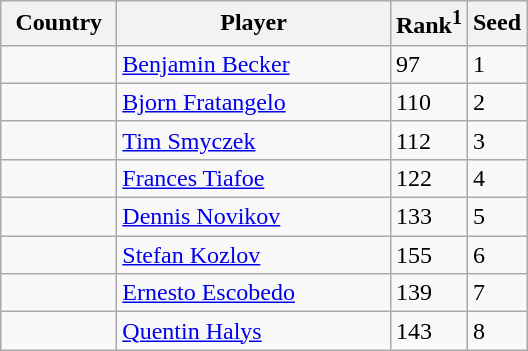<table class="sortable wikitable">
<tr>
<th width="70">Country</th>
<th width="175">Player</th>
<th>Rank<sup>1</sup></th>
<th>Seed</th>
</tr>
<tr>
<td></td>
<td><a href='#'>Benjamin Becker</a></td>
<td>97</td>
<td>1</td>
</tr>
<tr>
<td></td>
<td><a href='#'>Bjorn Fratangelo</a></td>
<td>110</td>
<td>2</td>
</tr>
<tr>
<td></td>
<td><a href='#'>Tim Smyczek</a></td>
<td>112</td>
<td>3</td>
</tr>
<tr>
<td></td>
<td><a href='#'>Frances Tiafoe</a></td>
<td>122</td>
<td>4</td>
</tr>
<tr>
<td></td>
<td><a href='#'>Dennis Novikov</a></td>
<td>133</td>
<td>5</td>
</tr>
<tr>
<td></td>
<td><a href='#'>Stefan Kozlov</a></td>
<td>155</td>
<td>6</td>
</tr>
<tr>
<td></td>
<td><a href='#'>Ernesto Escobedo</a></td>
<td>139</td>
<td>7</td>
</tr>
<tr>
<td></td>
<td><a href='#'>Quentin Halys</a></td>
<td>143</td>
<td>8</td>
</tr>
</table>
